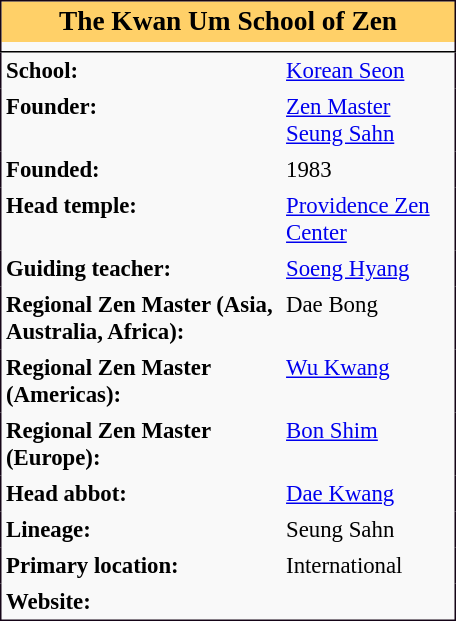<table class="infobox" style="width: 20em; font-size: 95%; text-align: left; border-collapse: collapse; border-top: 1px solid #150517; border-right: 1px solid #150517; border-left: 1px solid #150517; border-bottom: 1px solid #150517;" cellpadding="3">
<tr style="background:#ffd068;">
<th colspan="2" style="text-align: center; font-size: larger;">The Kwan Um School of Zen</th>
</tr>
<tr>
<td colspan="2" style="text-align: center; border-bottom: 1px solid "#150517;"></td>
</tr>
<tr>
<th>School:</th>
<td><a href='#'>Korean Seon</a></td>
</tr>
<tr>
<th>Founder:</th>
<td><a href='#'>Zen Master Seung Sahn</a></td>
</tr>
<tr>
<th>Founded:</th>
<td>1983</td>
</tr>
<tr>
<th>Head temple:</th>
<td><a href='#'>Providence Zen Center</a></td>
</tr>
<tr>
<th>Guiding teacher:</th>
<td><a href='#'>Soeng Hyang</a></td>
</tr>
<tr>
<th>Regional Zen Master (Asia, Australia, Africa):</th>
<td>Dae Bong</td>
</tr>
<tr>
<th>Regional Zen Master (Americas):</th>
<td><a href='#'>Wu Kwang</a></td>
</tr>
<tr>
<th>Regional Zen Master (Europe):</th>
<td><a href='#'>Bon Shim</a></td>
</tr>
<tr>
<th>Head abbot:</th>
<td><a href='#'>Dae Kwang</a></td>
</tr>
<tr>
<th>Lineage:</th>
<td>Seung Sahn</td>
</tr>
<tr>
<th>Primary location:</th>
<td>International</td>
</tr>
<tr>
<th>Website:</th>
<td></td>
</tr>
</table>
